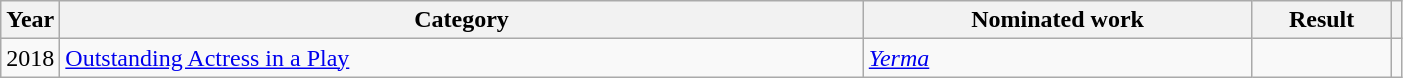<table class="wikitable" width = 74%>
<tr>
<th width=4%>Year</th>
<th width=58%>Category</th>
<th width=28%>Nominated work</th>
<th width=10%>Result</th>
<th width=5%></th>
</tr>
<tr>
<td>2018</td>
<td><a href='#'>Outstanding Actress in a Play</a></td>
<td><em><a href='#'>Yerma</a></em></td>
<td></td>
<td></td>
</tr>
</table>
